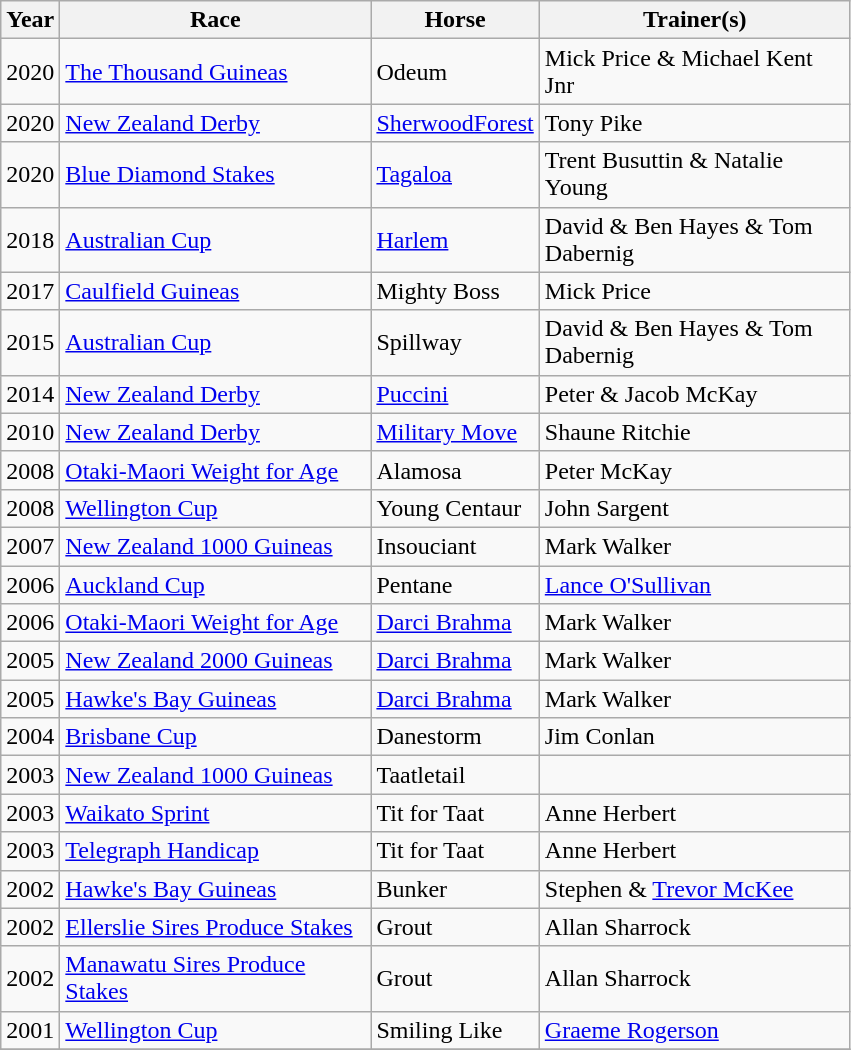<table class="wikitable sortable">
<tr>
<th width="30px">Year<br></th>
<th width="200px">Race<br></th>
<th width="70px">Horse<br></th>
<th width="200px">Trainer(s)<br></th>
</tr>
<tr>
<td>2020</td>
<td><a href='#'>The Thousand Guineas</a></td>
<td>Odeum</td>
<td>Mick Price & Michael Kent Jnr</td>
</tr>
<tr>
<td>2020</td>
<td><a href='#'>New Zealand Derby</a></td>
<td><a href='#'> SherwoodForest</a></td>
<td>Tony Pike</td>
</tr>
<tr>
<td>2020</td>
<td><a href='#'>Blue Diamond Stakes</a></td>
<td><a href='#'>Tagaloa</a></td>
<td>Trent Busuttin & Natalie Young</td>
</tr>
<tr>
<td>2018</td>
<td><a href='#'>Australian Cup</a></td>
<td><a href='#'>Harlem</a></td>
<td>David & Ben Hayes & Tom Dabernig</td>
</tr>
<tr>
<td>2017</td>
<td><a href='#'>Caulfield Guineas</a></td>
<td>Mighty Boss</td>
<td>Mick Price</td>
</tr>
<tr>
<td>2015</td>
<td><a href='#'>Australian Cup</a></td>
<td>Spillway</td>
<td>David & Ben Hayes & Tom Dabernig</td>
</tr>
<tr>
<td>2014</td>
<td><a href='#'>New Zealand Derby</a></td>
<td><a href='#'>Puccini</a></td>
<td>Peter & Jacob McKay</td>
</tr>
<tr>
<td>2010</td>
<td><a href='#'>New Zealand Derby</a></td>
<td><a href='#'>Military Move</a></td>
<td>Shaune Ritchie</td>
</tr>
<tr>
<td>2008</td>
<td><a href='#'>Otaki-Maori Weight for Age</a></td>
<td>Alamosa</td>
<td>Peter McKay</td>
</tr>
<tr>
<td>2008</td>
<td><a href='#'>Wellington Cup</a></td>
<td>Young Centaur</td>
<td>John Sargent</td>
</tr>
<tr>
<td>2007</td>
<td><a href='#'>New Zealand 1000 Guineas</a></td>
<td>Insouciant</td>
<td>Mark Walker</td>
</tr>
<tr>
<td>2006</td>
<td><a href='#'>Auckland Cup</a></td>
<td>Pentane</td>
<td><a href='#'>Lance O'Sullivan</a></td>
</tr>
<tr>
<td>2006</td>
<td><a href='#'>Otaki-Maori Weight for Age</a></td>
<td><a href='#'>Darci Brahma</a></td>
<td>Mark Walker</td>
</tr>
<tr>
<td>2005</td>
<td><a href='#'>New Zealand 2000 Guineas</a></td>
<td><a href='#'>Darci Brahma</a></td>
<td>Mark Walker</td>
</tr>
<tr>
<td>2005</td>
<td><a href='#'>Hawke's Bay Guineas</a></td>
<td><a href='#'>Darci Brahma</a></td>
<td>Mark Walker</td>
</tr>
<tr>
<td>2004</td>
<td><a href='#'>Brisbane Cup</a></td>
<td>Danestorm</td>
<td>Jim Conlan</td>
</tr>
<tr>
<td>2003</td>
<td><a href='#'>New Zealand 1000 Guineas</a></td>
<td>Taatletail</td>
<td></td>
</tr>
<tr>
<td>2003</td>
<td><a href='#'>Waikato Sprint</a></td>
<td>Tit for Taat</td>
<td>Anne Herbert</td>
</tr>
<tr>
<td>2003</td>
<td><a href='#'>Telegraph Handicap</a></td>
<td>Tit for Taat</td>
<td>Anne Herbert</td>
</tr>
<tr>
<td>2002</td>
<td><a href='#'>Hawke's Bay Guineas</a></td>
<td>Bunker</td>
<td>Stephen & <a href='#'>Trevor McKee</a></td>
</tr>
<tr>
<td>2002</td>
<td><a href='#'>Ellerslie Sires Produce Stakes</a></td>
<td>Grout</td>
<td>Allan Sharrock</td>
</tr>
<tr>
<td>2002</td>
<td><a href='#'>Manawatu Sires Produce Stakes</a></td>
<td>Grout</td>
<td>Allan Sharrock</td>
</tr>
<tr>
<td>2001</td>
<td><a href='#'>Wellington Cup</a></td>
<td>Smiling Like</td>
<td><a href='#'>Graeme Rogerson</a></td>
</tr>
<tr>
</tr>
</table>
